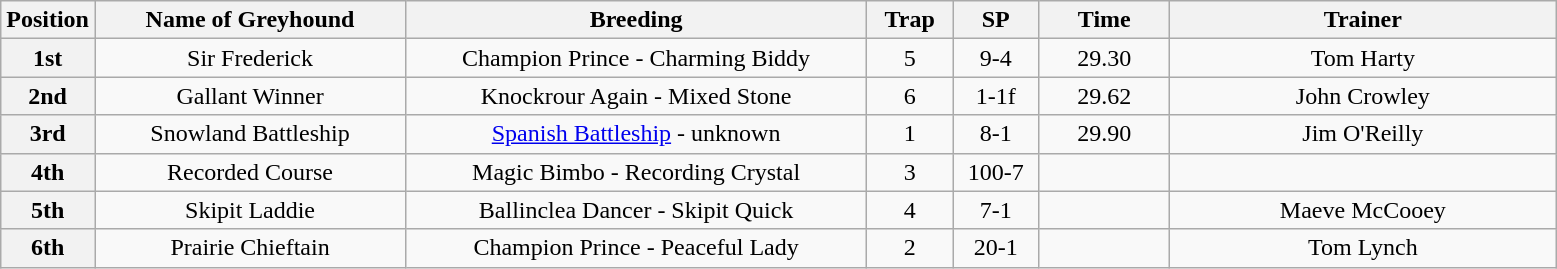<table class="wikitable" style="text-align:center">
<tr>
<th width=50>Position</th>
<th width=200>Name of Greyhound</th>
<th width=300>Breeding</th>
<th width=50>Trap</th>
<th width=50>SP</th>
<th width=80>Time</th>
<th width=250>Trainer</th>
</tr>
<tr>
<th>1st</th>
<td>Sir Frederick</td>
<td>Champion Prince - Charming Biddy</td>
<td>5</td>
<td>9-4</td>
<td>29.30</td>
<td>Tom Harty</td>
</tr>
<tr>
<th>2nd</th>
<td>Gallant Winner</td>
<td>Knockrour Again - Mixed Stone</td>
<td>6</td>
<td>1-1f</td>
<td>29.62</td>
<td>John Crowley</td>
</tr>
<tr>
<th>3rd</th>
<td>Snowland Battleship</td>
<td><a href='#'>Spanish Battleship</a> - unknown</td>
<td>1</td>
<td>8-1</td>
<td>29.90</td>
<td>Jim O'Reilly</td>
</tr>
<tr>
<th>4th</th>
<td>Recorded Course</td>
<td>Magic Bimbo - Recording Crystal</td>
<td>3</td>
<td>100-7</td>
<td></td>
<td></td>
</tr>
<tr>
<th>5th</th>
<td>Skipit Laddie</td>
<td>Ballinclea Dancer - Skipit Quick</td>
<td>4</td>
<td>7-1</td>
<td></td>
<td>Maeve McCooey</td>
</tr>
<tr>
<th>6th</th>
<td>Prairie Chieftain</td>
<td>Champion Prince - Peaceful Lady</td>
<td>2</td>
<td>20-1</td>
<td></td>
<td>Tom Lynch</td>
</tr>
</table>
